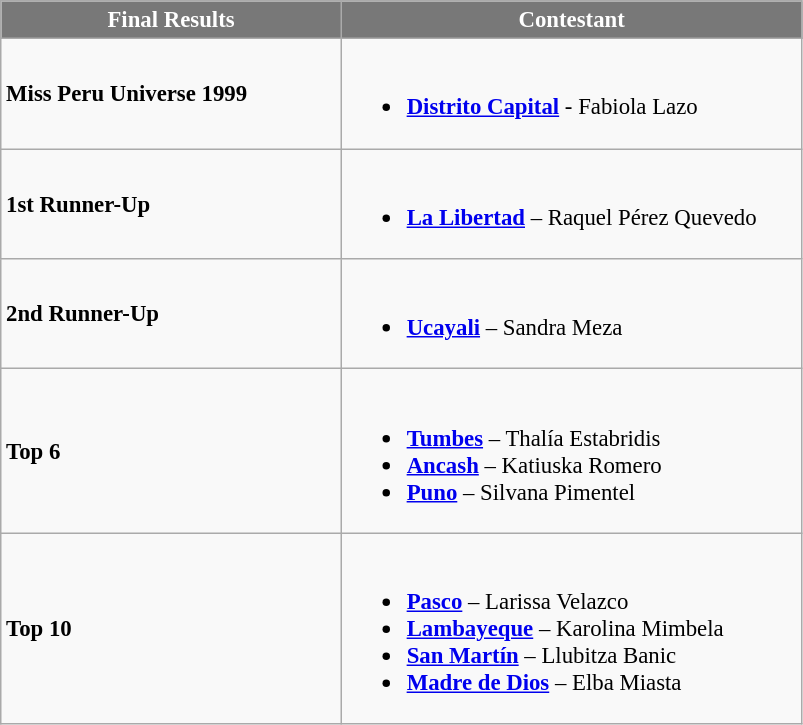<table class="wikitable sortable" style="font-size: 95%;">
<tr>
<th width="220" style="background-color:#787878;color:#FFFFFF;">Final Results</th>
<th width="300" style="background-color:#787878;color:#FFFFFF;">Contestant</th>
</tr>
<tr>
<td><strong>Miss Peru Universe 1999</strong></td>
<td><br><ul><li> <strong><a href='#'>Distrito Capital</a></strong> - Fabiola Lazo</li></ul></td>
</tr>
<tr>
<td><strong>1st Runner-Up</strong></td>
<td><br><ul><li> <strong><a href='#'>La Libertad</a></strong> – Raquel Pérez Quevedo</li></ul></td>
</tr>
<tr>
<td><strong>2nd Runner-Up</strong></td>
<td><br><ul><li> <strong><a href='#'>Ucayali</a></strong> – Sandra Meza</li></ul></td>
</tr>
<tr>
<td><strong>Top 6</strong></td>
<td><br><ul><li> <strong><a href='#'>Tumbes</a></strong> – Thalía Estabridis</li><li> <strong><a href='#'>Ancash</a></strong> – Katiuska Romero</li><li> <strong><a href='#'>Puno</a></strong> – Silvana Pimentel</li></ul></td>
</tr>
<tr>
<td><strong>Top 10</strong></td>
<td><br><ul><li> <strong><a href='#'>Pasco</a></strong> – Larissa Velazco</li><li> <strong><a href='#'>Lambayeque</a></strong> – Karolina Mimbela</li><li> <strong><a href='#'>San Martín</a></strong> – Llubitza Banic</li><li> <strong><a href='#'>Madre de Dios</a></strong> – Elba Miasta</li></ul></td>
</tr>
</table>
